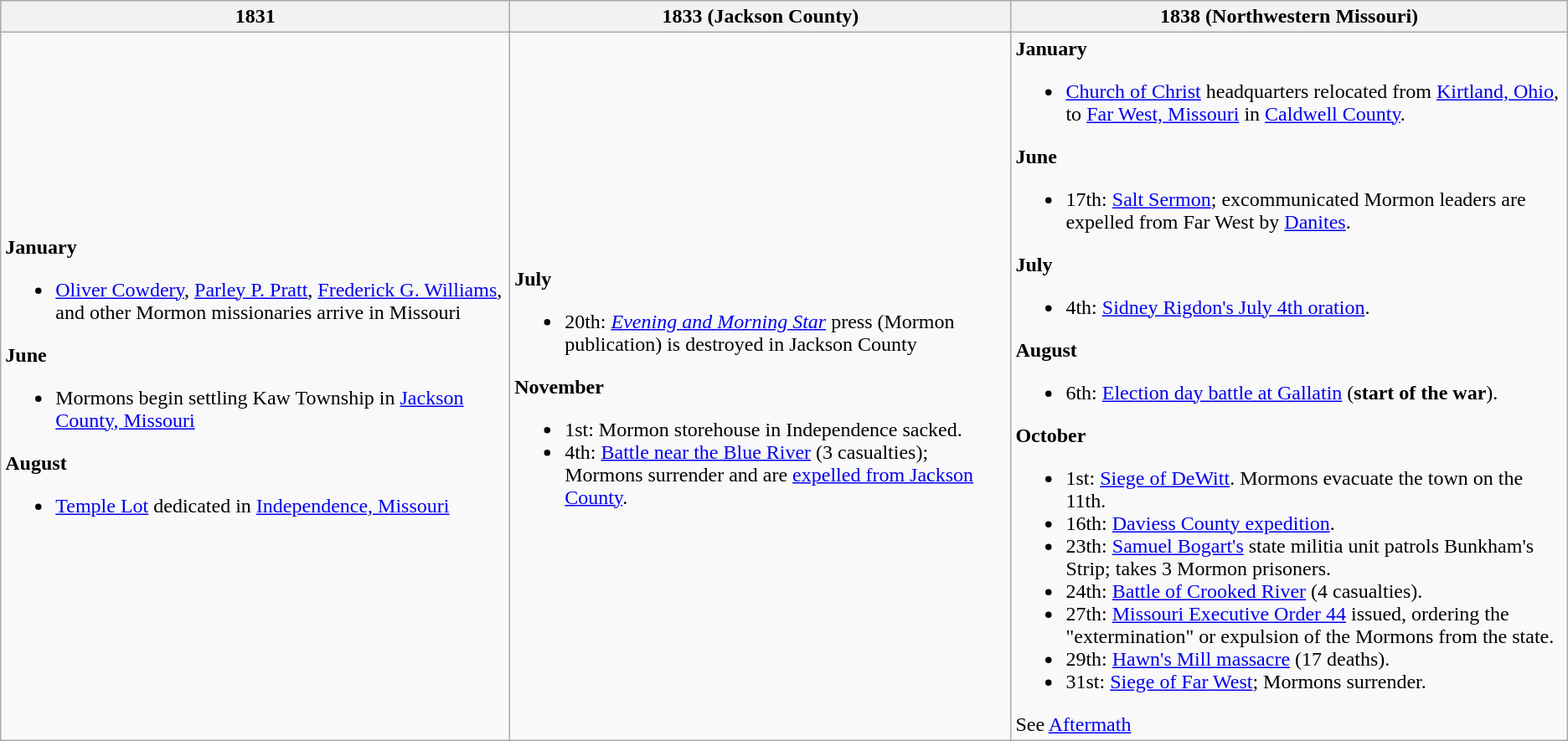<table class="wikitable mw-collapsible mw-collapsed">
<tr>
<th><strong>1831</strong></th>
<th><strong>1833 (Jackson County)</strong></th>
<th><strong>1838 (Northwestern Missouri)</strong></th>
</tr>
<tr>
<td><strong>January</strong><br><ul><li><a href='#'>Oliver Cowdery</a>, <a href='#'>Parley P. Pratt</a>, <a href='#'>Frederick G. Williams</a>, and other Mormon missionaries arrive in Missouri</li></ul><strong>June</strong><ul><li>Mormons begin settling Kaw Township in <a href='#'>Jackson County, Missouri</a></li></ul><strong>August</strong><ul><li><a href='#'>Temple Lot</a> dedicated in <a href='#'>Independence, Missouri</a></li></ul></td>
<td><br><strong>July</strong><ul><li>20th: <a href='#'><em>Evening and Morning Star</em></a> press (Mormon publication) is destroyed in Jackson County</li></ul><strong>November</strong><ul><li>1st: Mormon storehouse in Independence sacked.</li><li>4th: <a href='#'>Battle near the Blue River</a> (3 casualties); Mormons surrender and are <a href='#'>expelled from Jackson County</a>.</li></ul></td>
<td><strong>January</strong><br><ul><li><a href='#'>Church of Christ</a> headquarters relocated from <a href='#'>Kirtland, Ohio</a>, to <a href='#'>Far West, Missouri</a> in <a href='#'>Caldwell County</a>.</li></ul><strong>June</strong><ul><li>17th: <a href='#'>Salt Sermon</a>; excommunicated Mormon leaders are expelled from Far West by <a href='#'>Danites</a>.</li></ul><strong>July</strong><ul><li>4th: <a href='#'>Sidney Rigdon's July 4th oration</a>.</li></ul><strong>August</strong><ul><li>6th: <a href='#'>Election day battle at Gallatin</a> (<strong>start of the war</strong>).</li></ul><strong>October</strong><ul><li>1st: <a href='#'>Siege of DeWitt</a>. Mormons evacuate the town on the 11th.</li><li>16th: <a href='#'>Daviess County expedition</a>.</li><li>23th: <a href='#'>Samuel Bogart's</a> state militia unit patrols Bunkham's Strip; takes 3 Mormon prisoners.</li><li>24th: <a href='#'>Battle of Crooked River</a> (4 casualties).</li><li>27th: <a href='#'>Missouri Executive Order 44</a> issued, ordering the "extermination" or expulsion of the Mormons from the state.</li><li>29th: <a href='#'>Hawn's Mill massacre</a> (17 deaths).</li><li>31st: <a href='#'>Siege of Far West</a>; Mormons surrender.</li></ul>See <a href='#'>Aftermath</a></td>
</tr>
</table>
